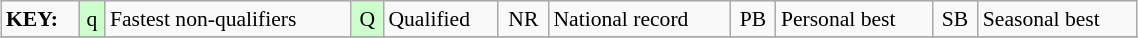<table class="wikitable" style="margin:0.5em auto; font-size:90%;position:relative;" width=60%>
<tr>
<td><strong>KEY:</strong></td>
<td bgcolor=ccffcc align=center>q</td>
<td>Fastest non-qualifiers</td>
<td bgcolor=ccffcc align=center>Q</td>
<td>Qualified</td>
<td align=center>NR</td>
<td>National record</td>
<td align=center>PB</td>
<td>Personal best</td>
<td align=center>SB</td>
<td>Seasonal best</td>
</tr>
<tr>
</tr>
</table>
